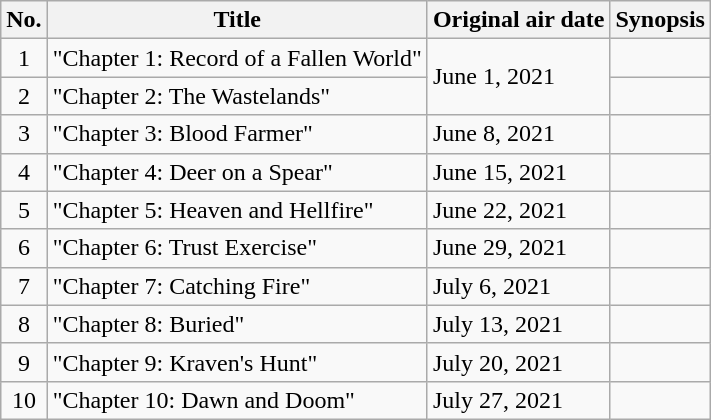<table class="wikitable">
<tr>
<th>No.</th>
<th>Title</th>
<th>Original air date</th>
<th>Synopsis</th>
</tr>
<tr>
<td align=center>1</td>
<td>"Chapter 1: Record of a Fallen World"</td>
<td rowspan="2">June 1, 2021</td>
<td></td>
</tr>
<tr>
<td align=center>2</td>
<td>"Chapter 2: The Wastelands"</td>
<td></td>
</tr>
<tr>
<td align=center>3</td>
<td>"Chapter 3: Blood Farmer"</td>
<td>June 8, 2021</td>
<td></td>
</tr>
<tr>
<td align=center>4</td>
<td>"Chapter 4: Deer on a Spear"</td>
<td>June 15, 2021</td>
<td></td>
</tr>
<tr>
<td align=center>5</td>
<td>"Chapter 5: Heaven and Hellfire"</td>
<td>June 22, 2021</td>
<td></td>
</tr>
<tr>
<td align=center>6</td>
<td>"Chapter 6: Trust Exercise"</td>
<td>June 29, 2021</td>
<td></td>
</tr>
<tr>
<td align=center>7</td>
<td>"Chapter 7: Catching Fire"</td>
<td>July 6, 2021</td>
<td></td>
</tr>
<tr>
<td align=center>8</td>
<td>"Chapter 8: Buried"</td>
<td>July 13, 2021</td>
<td></td>
</tr>
<tr>
<td align=center>9</td>
<td>"Chapter 9: Kraven's Hunt"</td>
<td>July 20, 2021</td>
<td></td>
</tr>
<tr>
<td align=center>10</td>
<td>"Chapter 10: Dawn and Doom"</td>
<td>July 27, 2021</td>
<td></td>
</tr>
</table>
